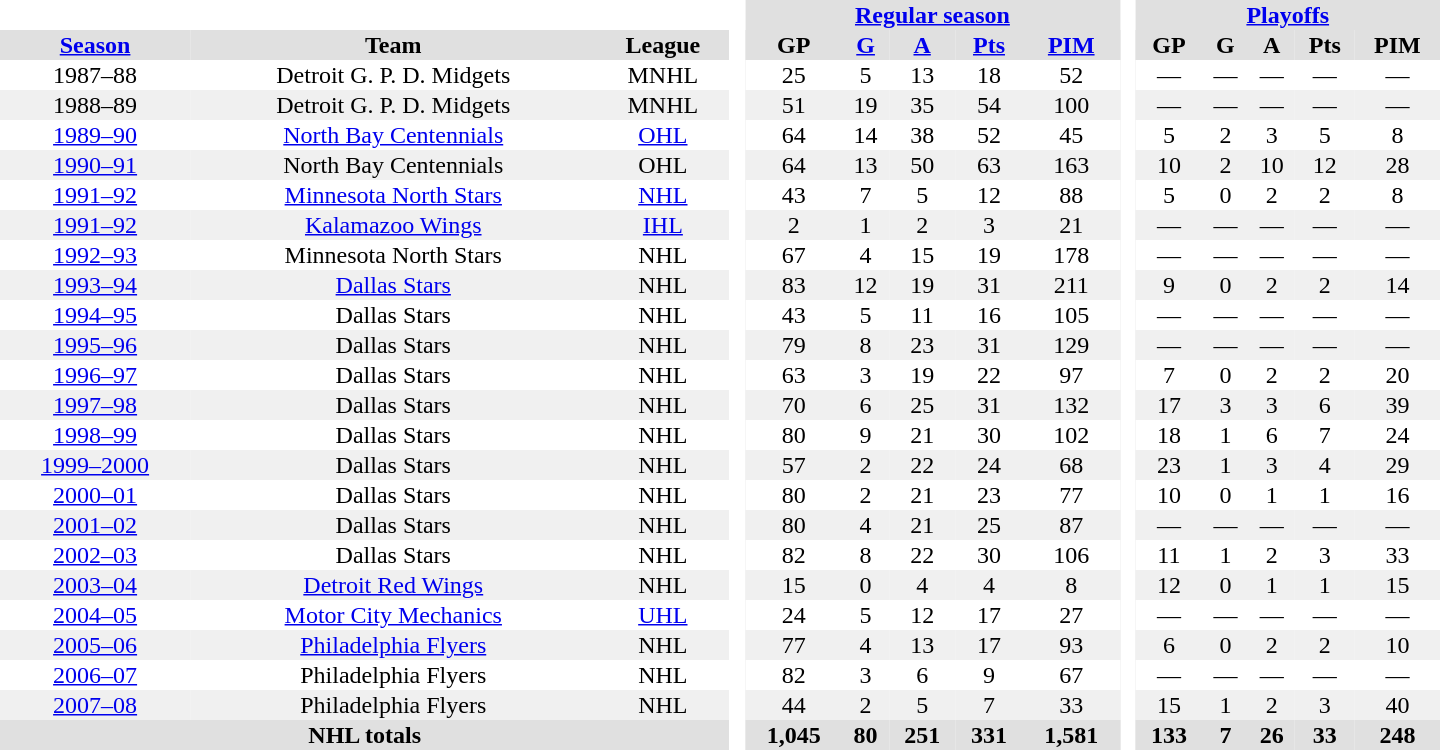<table border="0" cellpadding="1" cellspacing="0" style="text-align:center; width:60em">
<tr bgcolor="#e0e0e0">
<th colspan="3" bgcolor="#ffffff"> </th>
<th rowspan="99" bgcolor="#ffffff"> </th>
<th colspan="5"><a href='#'>Regular season</a></th>
<th rowspan="99" bgcolor="#ffffff"> </th>
<th colspan="5"><a href='#'>Playoffs</a></th>
</tr>
<tr bgcolor="#e0e0e0">
<th><a href='#'>Season</a></th>
<th>Team</th>
<th>League</th>
<th>GP</th>
<th><a href='#'>G</a></th>
<th><a href='#'>A</a></th>
<th><a href='#'>Pts</a></th>
<th><a href='#'>PIM</a></th>
<th>GP</th>
<th>G</th>
<th>A</th>
<th>Pts</th>
<th>PIM</th>
</tr>
<tr>
<td>1987–88</td>
<td>Detroit G. P. D. Midgets</td>
<td>MNHL</td>
<td>25</td>
<td>5</td>
<td>13</td>
<td>18</td>
<td>52</td>
<td>—</td>
<td>—</td>
<td>—</td>
<td>—</td>
<td>—</td>
</tr>
<tr bgcolor="#f0f0f0">
<td>1988–89</td>
<td>Detroit G. P. D. Midgets</td>
<td>MNHL</td>
<td>51</td>
<td>19</td>
<td>35</td>
<td>54</td>
<td>100</td>
<td>—</td>
<td>—</td>
<td>—</td>
<td>—</td>
<td>—</td>
</tr>
<tr>
<td><a href='#'>1989–90</a></td>
<td><a href='#'>North Bay Centennials</a></td>
<td><a href='#'>OHL</a></td>
<td>64</td>
<td>14</td>
<td>38</td>
<td>52</td>
<td>45</td>
<td>5</td>
<td>2</td>
<td>3</td>
<td>5</td>
<td>8</td>
</tr>
<tr bgcolor="#f0f0f0">
<td><a href='#'>1990–91</a></td>
<td>North Bay Centennials</td>
<td>OHL</td>
<td>64</td>
<td>13</td>
<td>50</td>
<td>63</td>
<td>163</td>
<td>10</td>
<td>2</td>
<td>10</td>
<td>12</td>
<td>28</td>
</tr>
<tr>
<td><a href='#'>1991–92</a></td>
<td><a href='#'>Minnesota North Stars</a></td>
<td><a href='#'>NHL</a></td>
<td>43</td>
<td>7</td>
<td>5</td>
<td>12</td>
<td>88</td>
<td>5</td>
<td>0</td>
<td>2</td>
<td>2</td>
<td>8</td>
</tr>
<tr bgcolor="#f0f0f0">
<td><a href='#'>1991–92</a></td>
<td><a href='#'>Kalamazoo Wings</a></td>
<td><a href='#'>IHL</a></td>
<td>2</td>
<td>1</td>
<td>2</td>
<td>3</td>
<td>21</td>
<td>—</td>
<td>—</td>
<td>—</td>
<td>—</td>
<td>—</td>
</tr>
<tr>
<td><a href='#'>1992–93</a></td>
<td>Minnesota North Stars</td>
<td>NHL</td>
<td>67</td>
<td>4</td>
<td>15</td>
<td>19</td>
<td>178</td>
<td>—</td>
<td>—</td>
<td>—</td>
<td>—</td>
<td>—</td>
</tr>
<tr bgcolor="#f0f0f0">
<td><a href='#'>1993–94</a></td>
<td><a href='#'>Dallas Stars</a></td>
<td>NHL</td>
<td>83</td>
<td>12</td>
<td>19</td>
<td>31</td>
<td>211</td>
<td>9</td>
<td>0</td>
<td>2</td>
<td>2</td>
<td>14</td>
</tr>
<tr>
<td><a href='#'>1994–95</a></td>
<td>Dallas Stars</td>
<td>NHL</td>
<td>43</td>
<td>5</td>
<td>11</td>
<td>16</td>
<td>105</td>
<td>—</td>
<td>—</td>
<td>—</td>
<td>—</td>
<td>—</td>
</tr>
<tr bgcolor="#f0f0f0">
<td><a href='#'>1995–96</a></td>
<td>Dallas Stars</td>
<td>NHL</td>
<td>79</td>
<td>8</td>
<td>23</td>
<td>31</td>
<td>129</td>
<td>—</td>
<td>—</td>
<td>—</td>
<td>—</td>
<td>—</td>
</tr>
<tr>
<td><a href='#'>1996–97</a></td>
<td>Dallas Stars</td>
<td>NHL</td>
<td>63</td>
<td>3</td>
<td>19</td>
<td>22</td>
<td>97</td>
<td>7</td>
<td>0</td>
<td>2</td>
<td>2</td>
<td>20</td>
</tr>
<tr bgcolor="#f0f0f0">
<td><a href='#'>1997–98</a></td>
<td>Dallas Stars</td>
<td>NHL</td>
<td>70</td>
<td>6</td>
<td>25</td>
<td>31</td>
<td>132</td>
<td>17</td>
<td>3</td>
<td>3</td>
<td>6</td>
<td>39</td>
</tr>
<tr>
<td><a href='#'>1998–99</a></td>
<td>Dallas Stars</td>
<td>NHL</td>
<td>80</td>
<td>9</td>
<td>21</td>
<td>30</td>
<td>102</td>
<td>18</td>
<td>1</td>
<td>6</td>
<td>7</td>
<td>24</td>
</tr>
<tr bgcolor="#f0f0f0">
<td><a href='#'>1999–2000</a></td>
<td>Dallas Stars</td>
<td>NHL</td>
<td>57</td>
<td>2</td>
<td>22</td>
<td>24</td>
<td>68</td>
<td>23</td>
<td>1</td>
<td>3</td>
<td>4</td>
<td>29</td>
</tr>
<tr>
<td><a href='#'>2000–01</a></td>
<td>Dallas Stars</td>
<td>NHL</td>
<td>80</td>
<td>2</td>
<td>21</td>
<td>23</td>
<td>77</td>
<td>10</td>
<td>0</td>
<td>1</td>
<td>1</td>
<td>16</td>
</tr>
<tr bgcolor="#f0f0f0">
<td><a href='#'>2001–02</a></td>
<td>Dallas Stars</td>
<td>NHL</td>
<td>80</td>
<td>4</td>
<td>21</td>
<td>25</td>
<td>87</td>
<td>—</td>
<td>—</td>
<td>—</td>
<td>—</td>
<td>—</td>
</tr>
<tr>
<td><a href='#'>2002–03</a></td>
<td>Dallas Stars</td>
<td>NHL</td>
<td>82</td>
<td>8</td>
<td>22</td>
<td>30</td>
<td>106</td>
<td>11</td>
<td>1</td>
<td>2</td>
<td>3</td>
<td>33</td>
</tr>
<tr bgcolor="#f0f0f0">
<td><a href='#'>2003–04</a></td>
<td><a href='#'>Detroit Red Wings</a></td>
<td>NHL</td>
<td>15</td>
<td>0</td>
<td>4</td>
<td>4</td>
<td>8</td>
<td>12</td>
<td>0</td>
<td>1</td>
<td>1</td>
<td>15</td>
</tr>
<tr>
<td><a href='#'>2004–05</a></td>
<td><a href='#'>Motor City Mechanics</a></td>
<td><a href='#'>UHL</a></td>
<td>24</td>
<td>5</td>
<td>12</td>
<td>17</td>
<td>27</td>
<td>—</td>
<td>—</td>
<td>—</td>
<td>—</td>
<td>—</td>
</tr>
<tr bgcolor="#f0f0f0">
<td><a href='#'>2005–06</a></td>
<td><a href='#'>Philadelphia Flyers</a></td>
<td>NHL</td>
<td>77</td>
<td>4</td>
<td>13</td>
<td>17</td>
<td>93</td>
<td>6</td>
<td>0</td>
<td>2</td>
<td>2</td>
<td>10</td>
</tr>
<tr>
<td><a href='#'>2006–07</a></td>
<td>Philadelphia Flyers</td>
<td>NHL</td>
<td>82</td>
<td>3</td>
<td>6</td>
<td>9</td>
<td>67</td>
<td>—</td>
<td>—</td>
<td>—</td>
<td>—</td>
<td>—</td>
</tr>
<tr bgcolor="#f0f0f0">
<td><a href='#'>2007–08</a></td>
<td>Philadelphia Flyers</td>
<td>NHL</td>
<td>44</td>
<td>2</td>
<td>5</td>
<td>7</td>
<td>33</td>
<td>15</td>
<td>1</td>
<td>2</td>
<td>3</td>
<td>40</td>
</tr>
<tr bgcolor="#e0e0e0">
<th colspan="3">NHL totals</th>
<th>1,045</th>
<th>80</th>
<th>251</th>
<th>331</th>
<th>1,581</th>
<th>133</th>
<th>7</th>
<th>26</th>
<th>33</th>
<th>248</th>
</tr>
</table>
